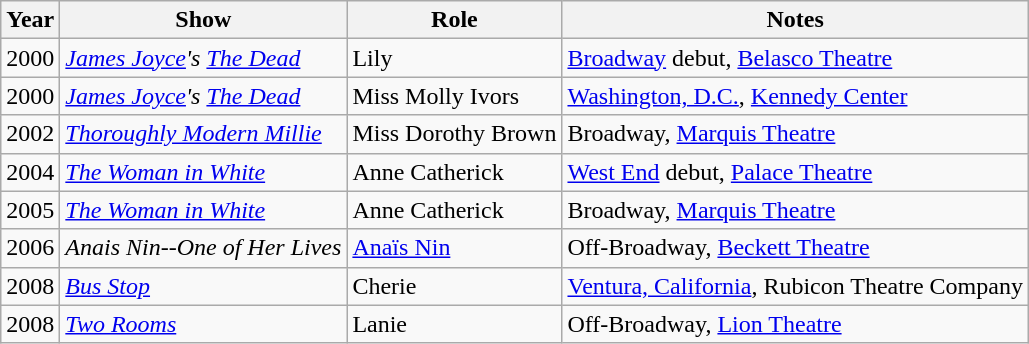<table class="wikitable">
<tr>
<th>Year</th>
<th>Show</th>
<th>Role</th>
<th>Notes</th>
</tr>
<tr>
<td>2000</td>
<td><em><a href='#'>James Joyce</a>'s <a href='#'>The Dead</a></em></td>
<td>Lily</td>
<td><a href='#'>Broadway</a> debut, <a href='#'>Belasco Theatre</a></td>
</tr>
<tr>
<td>2000</td>
<td><em><a href='#'>James Joyce</a>'s <a href='#'>The Dead</a></em></td>
<td>Miss Molly Ivors</td>
<td><a href='#'>Washington, D.C.</a>, <a href='#'>Kennedy Center</a></td>
</tr>
<tr>
<td>2002</td>
<td><em><a href='#'>Thoroughly Modern Millie</a></em></td>
<td>Miss Dorothy Brown</td>
<td>Broadway, <a href='#'>Marquis Theatre</a></td>
</tr>
<tr>
<td>2004</td>
<td><em><a href='#'>The Woman in White</a></em></td>
<td>Anne Catherick</td>
<td><a href='#'>West End</a> debut, <a href='#'>Palace Theatre</a></td>
</tr>
<tr>
<td>2005</td>
<td><em><a href='#'>The Woman in White</a></em></td>
<td>Anne Catherick</td>
<td>Broadway, <a href='#'>Marquis Theatre</a></td>
</tr>
<tr>
<td>2006</td>
<td><em>Anais Nin--One of Her Lives</em></td>
<td><a href='#'>Anaïs Nin</a></td>
<td>Off-Broadway, <a href='#'>Beckett Theatre</a></td>
</tr>
<tr>
<td>2008</td>
<td><em><a href='#'>Bus Stop</a></em></td>
<td>Cherie</td>
<td><a href='#'>Ventura, California</a>, Rubicon Theatre Company</td>
</tr>
<tr>
<td>2008</td>
<td><em><a href='#'>Two Rooms</a></em></td>
<td>Lanie</td>
<td>Off-Broadway, <a href='#'>Lion Theatre</a></td>
</tr>
</table>
